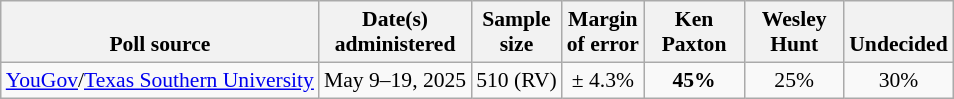<table class="wikitable" style="font-size:90%;text-align:center;">
<tr style="vertical-align:bottom">
<th>Poll source</th>
<th>Date(s)<br>administered</th>
<th>Sample<br>size</th>
<th>Margin<br>of error</th>
<th style="width:60px;">Ken<br>Paxton</th>
<th style="width:60px;">Wesley<br>Hunt</th>
<th>Undecided</th>
</tr>
<tr>
<td style="text-align:left;"><a href='#'>YouGov</a>/<a href='#'>Texas Southern University</a></td>
<td>May 9–19, 2025</td>
<td>510 (RV)</td>
<td>± 4.3%</td>
<td><strong>45%</strong></td>
<td>25%</td>
<td>30%</td>
</tr>
</table>
